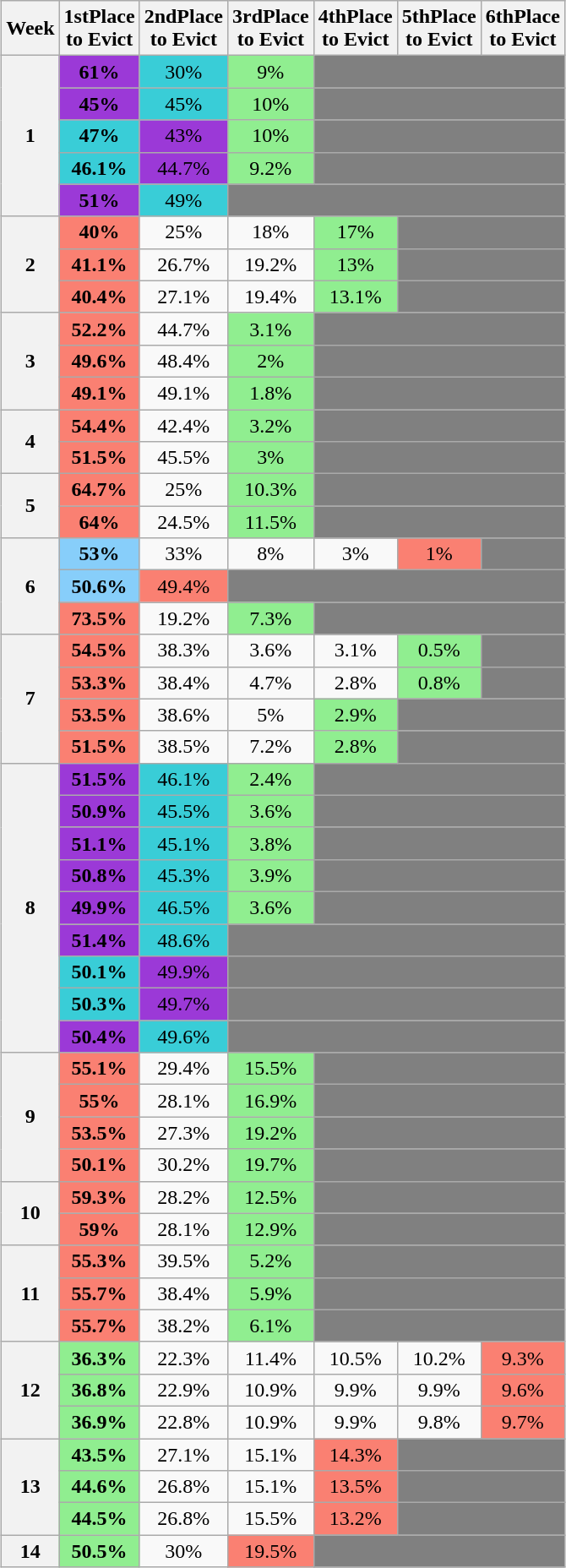<table class="wikitable" style="margin:1em auto; text-align:center">
<tr>
<th>Week</th>
<th>1stPlace<br>to Evict</th>
<th>2ndPlace<br>to Evict</th>
<th>3rdPlace<br>to Evict</th>
<th>4thPlace<br>to Evict</th>
<th>5thPlace<br>to Evict</th>
<th>6thPlace<br>to Evict</th>
</tr>
<tr>
<th rowspan=5>1</th>
<td bgcolor="#9b39d7"><strong>61%</strong></td>
<td bgcolor="#39cdd7">30%</td>
<td bgcolor="lightgreen">9%</td>
<td bgcolor="grey" colspan=3></td>
</tr>
<tr>
<td bgcolor="#9b39d7"><strong>45%</strong></td>
<td bgcolor="#39cdd7">45%</td>
<td bgcolor="lightgreen">10%</td>
<td bgcolor="grey" colspan=3></td>
</tr>
<tr>
<td bgcolor="#39cdd7"><strong>47%</strong></td>
<td bgcolor="#9b39d7">43%</td>
<td bgcolor="lightgreen">10%</td>
<td bgcolor="grey" colspan=3></td>
</tr>
<tr>
<td bgcolor="#39cdd7"><strong>46.1%</strong></td>
<td bgcolor="#9b39d7">44.7%</td>
<td bgcolor="lightgreen">9.2%</td>
<td bgcolor="grey" colspan=3></td>
</tr>
<tr>
<td bgcolor="#9b39d7"><strong>51%</strong></td>
<td bgcolor="#39cdd7">49%</td>
<td bgcolor="grey" colspan=4></td>
</tr>
<tr>
<th rowspan=3>2</th>
<td bgcolor="#fa8072"><strong>40%</strong></td>
<td>25%</td>
<td>18%</td>
<td bgcolor="lightgreen">17%</td>
<td bgcolor="grey" colspan=2></td>
</tr>
<tr>
<td bgcolor="#fa8072"><strong>41.1%</strong></td>
<td>26.7%</td>
<td>19.2%</td>
<td bgcolor="lightgreen">13%</td>
<td bgcolor="grey" colspan=2></td>
</tr>
<tr>
<td bgcolor="#fa8072"><strong>40.4%</strong></td>
<td>27.1%</td>
<td>19.4%</td>
<td bgcolor="lightgreen">13.1%</td>
<td bgcolor="grey" colspan=2></td>
</tr>
<tr>
<th rowspan=3>3</th>
<td bgcolor="#fa8072"><strong>52.2%</strong></td>
<td>44.7%</td>
<td bgcolor="lightgreen">3.1%</td>
<td bgcolor="grey" colspan=3></td>
</tr>
<tr>
<td bgcolor="#fa8072"><strong>49.6%</strong></td>
<td>48.4%</td>
<td bgcolor="lightgreen">2%</td>
<td bgcolor="grey" colspan=3></td>
</tr>
<tr>
<td bgcolor="#fa8072"><strong>49.1%</strong></td>
<td>49.1%</td>
<td bgcolor="lightgreen">1.8%</td>
<td bgcolor="grey" colspan=3></td>
</tr>
<tr>
<th rowspan=2>4</th>
<td bgcolor="#fa8072"><strong>54.4%</strong></td>
<td>42.4%</td>
<td bgcolor="lightgreen">3.2%</td>
<td bgcolor="grey" colspan=3></td>
</tr>
<tr>
<td bgcolor="#fa8072"><strong>51.5%</strong></td>
<td>45.5%</td>
<td bgcolor="lightgreen">3%</td>
<td bgcolor="grey" colspan=3></td>
</tr>
<tr>
<th rowspan=2>5</th>
<td bgcolor="#fa8072"><strong>64.7%</strong></td>
<td>25%</td>
<td bgcolor="lightgreen">10.3%</td>
<td bgcolor="grey" colspan=3></td>
</tr>
<tr>
<td bgcolor="#fa8072"><strong>64%</strong></td>
<td>24.5%</td>
<td bgcolor="lightgreen">11.5%</td>
<td bgcolor="grey" colspan=3></td>
</tr>
<tr>
<th rowspan=3>6</th>
<td bgcolor="#87CEFA"><strong>53%</strong></td>
<td>33%</td>
<td>8%</td>
<td>3%</td>
<td bgcolor="#fa8072">1%</td>
<td bgcolor="grey" colspan=1></td>
</tr>
<tr>
<td bgcolor="#87CEFA"><strong>50.6%</strong></td>
<td bgcolor="#fa8072">49.4%</td>
<td bgcolor="grey" colspan=4></td>
</tr>
<tr>
<td bgcolor="#fa8072"><strong>73.5%</strong></td>
<td>19.2%</td>
<td bgcolor="lightgreen">7.3%</td>
<td bgcolor="grey" colspan=3></td>
</tr>
<tr>
<th rowspan=4>7</th>
<td bgcolor="#fa8072"><strong>54.5%</strong></td>
<td>38.3%</td>
<td>3.6%</td>
<td>3.1%</td>
<td bgcolor="lightgreen">0.5%</td>
<td bgcolor="grey" colspan=1></td>
</tr>
<tr>
<td bgcolor="#fa8072"><strong>53.3%</strong></td>
<td>38.4%</td>
<td>4.7%</td>
<td>2.8%</td>
<td bgcolor="lightgreen">0.8%</td>
<td bgcolor="grey" colspan=1></td>
</tr>
<tr>
<td bgcolor="#fa8072"><strong>53.5%</strong></td>
<td>38.6%</td>
<td>5%</td>
<td bgcolor="lightgreen">2.9%</td>
<td bgcolor="grey" colspan=2></td>
</tr>
<tr>
<td bgcolor="#fa8072"><strong>51.5%</strong></td>
<td>38.5%</td>
<td>7.2%</td>
<td bgcolor="lightgreen">2.8%</td>
<td bgcolor="grey" colspan=2></td>
</tr>
<tr>
<th rowspan=9>8</th>
<td bgcolor="#9b39d7"><strong>51.5%</strong></td>
<td bgcolor="#39cdd7">46.1%</td>
<td bgcolor="lightgreen">2.4%</td>
<td bgcolor="grey" colspan=3></td>
</tr>
<tr>
<td bgcolor="#9b39d7"><strong>50.9%</strong></td>
<td bgcolor="#39cdd7">45.5%</td>
<td bgcolor="lightgreen">3.6%</td>
<td bgcolor="grey" colspan=3></td>
</tr>
<tr>
<td bgcolor="#9b39d7"><strong>51.1%</strong></td>
<td bgcolor="#39cdd7">45.1%</td>
<td bgcolor="lightgreen">3.8%</td>
<td bgcolor="grey" colspan=3></td>
</tr>
<tr>
<td bgcolor="#9b39d7"><strong>50.8%</strong></td>
<td bgcolor="#39cdd7">45.3%</td>
<td bgcolor="lightgreen">3.9%</td>
<td bgcolor="grey" colspan=3></td>
</tr>
<tr>
<td bgcolor="#9b39d7"><strong>49.9%</strong></td>
<td bgcolor="#39cdd7">46.5%</td>
<td bgcolor="lightgreen">3.6%</td>
<td bgcolor="grey" colspan=3></td>
</tr>
<tr>
<td bgcolor="#9b39d7"><strong>51.4%</strong></td>
<td bgcolor="#39cdd7">48.6%</td>
<td bgcolor="grey" colspan=4></td>
</tr>
<tr>
<td bgcolor="#39cdd7"><strong>50.1%</strong></td>
<td bgcolor="#9b39d7">49.9%</td>
<td bgcolor="grey" colspan=4></td>
</tr>
<tr>
<td bgcolor="#39cdd7"><strong>50.3%</strong></td>
<td bgcolor="#9b39d7">49.7%</td>
<td bgcolor="grey" colspan=4></td>
</tr>
<tr>
<td bgcolor="#9b39d7"><strong>50.4%</strong></td>
<td bgcolor="#39cdd7">49.6%</td>
<td bgcolor="grey" colspan=4></td>
</tr>
<tr>
<th rowspan=4>9</th>
<td bgcolor="#fa8072"><strong>55.1%</strong></td>
<td>29.4%</td>
<td bgcolor="lightgreen">15.5%</td>
<td bgcolor="grey" colspan=3></td>
</tr>
<tr>
<td bgcolor="#fa8072"><strong>55%</strong></td>
<td>28.1%</td>
<td bgcolor="lightgreen">16.9%</td>
<td bgcolor="grey" colspan=3></td>
</tr>
<tr>
<td bgcolor="#fa8072"><strong>53.5%</strong></td>
<td>27.3%</td>
<td bgcolor="lightgreen">19.2%</td>
<td bgcolor="grey" colspan=3></td>
</tr>
<tr>
<td bgcolor="#fa8072"><strong>50.1%</strong></td>
<td>30.2%</td>
<td bgcolor="lightgreen">19.7%</td>
<td bgcolor="grey" colspan=3></td>
</tr>
<tr>
<th rowspan=2>10</th>
<td bgcolor="#fa8072"><strong>59.3%</strong></td>
<td>28.2%</td>
<td bgcolor="lightgreen">12.5%</td>
<td bgcolor="grey" colspan=3></td>
</tr>
<tr>
<td bgcolor="#fa8072"><strong>59%</strong></td>
<td>28.1%</td>
<td bgcolor="lightgreen">12.9%</td>
<td bgcolor="grey" colspan=3></td>
</tr>
<tr>
<th rowspan=3>11</th>
<td bgcolor="#fa8072"><strong>55.3%</strong></td>
<td>39.5%</td>
<td bgcolor="lightgreen">5.2%</td>
<td bgcolor="grey" colspan=3></td>
</tr>
<tr>
<td bgcolor="#fa8072"><strong>55.7%</strong></td>
<td>38.4%</td>
<td bgcolor="lightgreen">5.9%</td>
<td bgcolor="grey" colspan=3></td>
</tr>
<tr>
<td bgcolor="#fa8072"><strong>55.7%</strong></td>
<td>38.2%</td>
<td bgcolor="lightgreen">6.1%</td>
<td bgcolor="grey" colspan=3></td>
</tr>
<tr>
<th rowspan=3>12</th>
<td bgcolor="lightgreen"><strong>36.3%</strong></td>
<td>22.3%</td>
<td>11.4%</td>
<td>10.5%</td>
<td>10.2%</td>
<td bgcolor="#fa8072">9.3%</td>
</tr>
<tr>
<td bgcolor="lightgreen"><strong>36.8%</strong></td>
<td>22.9%</td>
<td>10.9%</td>
<td>9.9%</td>
<td>9.9%</td>
<td bgcolor="#fa8072">9.6%</td>
</tr>
<tr>
<td bgcolor="lightgreen"><strong>36.9%</strong></td>
<td>22.8%</td>
<td>10.9%</td>
<td>9.9%</td>
<td>9.8%</td>
<td bgcolor="#fa8072">9.7%</td>
</tr>
<tr>
<th rowspan=3>13</th>
<td bgcolor="lightgreen"><strong>43.5%</strong></td>
<td>27.1%</td>
<td>15.1%</td>
<td bgcolor="#fa8072">14.3%</td>
<td bgcolor="grey" colspan=2></td>
</tr>
<tr>
<td bgcolor="lightgreen"><strong>44.6%</strong></td>
<td>26.8%</td>
<td>15.1%</td>
<td bgcolor="#fa8072">13.5%</td>
<td bgcolor="grey" colspan=2></td>
</tr>
<tr>
<td bgcolor="lightgreen"><strong>44.5%</strong></td>
<td>26.8%</td>
<td>15.5%</td>
<td bgcolor="#fa8072">13.2%</td>
<td bgcolor="grey" colspan=2></td>
</tr>
<tr>
<th>14</th>
<td bgcolor="lightgreen"><strong>50.5%</strong></td>
<td>30%</td>
<td bgcolor="fa8072">19.5%</td>
<td bgcolor="grey" colspan=3></td>
</tr>
</table>
